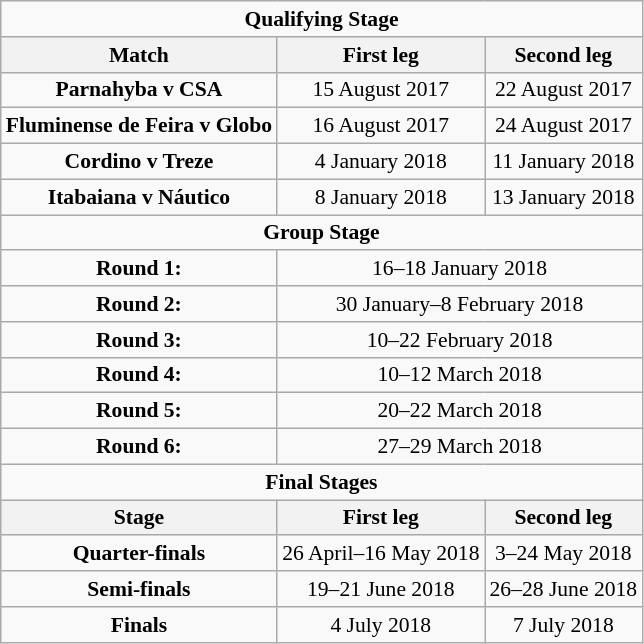<table class=wikitable style="text-align:center; font-size:90%">
<tr>
<td colspan=3><strong>Qualifying Stage</strong></td>
</tr>
<tr>
<th>Match</th>
<th>First leg</th>
<th>Second leg</th>
</tr>
<tr>
<td><strong>Parnahyba v CSA</strong></td>
<td>15 August 2017</td>
<td>22 August 2017</td>
</tr>
<tr>
<td><strong>Fluminense de Feira v Globo</strong></td>
<td>16 August 2017</td>
<td>24 August 2017</td>
</tr>
<tr>
<td><strong>Cordino v Treze</strong></td>
<td>4 January 2018</td>
<td>11 January 2018</td>
</tr>
<tr>
<td><strong>Itabaiana v Náutico</strong></td>
<td>8 January 2018</td>
<td>13 January 2018</td>
</tr>
<tr>
<td colspan=3><strong>Group Stage</strong></td>
</tr>
<tr>
<td><strong>Round 1:</strong></td>
<td colspan=2>16–18 January 2018</td>
</tr>
<tr>
<td><strong>Round 2:</strong></td>
<td colspan=2>30 January–8 February 2018</td>
</tr>
<tr>
<td><strong>Round 3:</strong></td>
<td colspan=2>10–22 February 2018</td>
</tr>
<tr>
<td><strong>Round 4:</strong></td>
<td colspan=2>10–12 March 2018</td>
</tr>
<tr>
<td><strong>Round 5:</strong></td>
<td colspan=2>20–22 March 2018</td>
</tr>
<tr>
<td><strong>Round 6:</strong></td>
<td colspan=2>27–29 March 2018</td>
</tr>
<tr>
<td colspan=3><strong>Final Stages</strong></td>
</tr>
<tr>
<th>Stage</th>
<th>First leg</th>
<th>Second leg</th>
</tr>
<tr>
<td><strong>Quarter-finals</strong></td>
<td>26 April–16 May 2018</td>
<td>3–24 May 2018</td>
</tr>
<tr>
<td><strong>Semi-finals</strong></td>
<td>19–21 June 2018</td>
<td>26–28 June 2018</td>
</tr>
<tr>
<td><strong>Finals</strong></td>
<td>4 July 2018</td>
<td>7 July 2018</td>
</tr>
</table>
